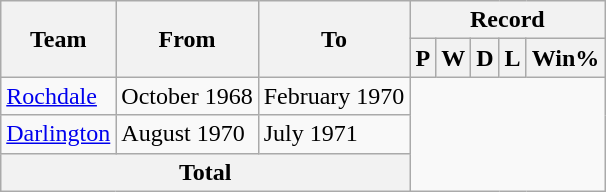<table class="wikitable" style="text-align: left">
<tr>
<th rowspan="2">Team</th>
<th rowspan="2">From</th>
<th rowspan="2">To</th>
<th colspan="5">Record</th>
</tr>
<tr>
<th>P</th>
<th>W</th>
<th>D</th>
<th>L</th>
<th>Win%</th>
</tr>
<tr>
<td><a href='#'>Rochdale</a></td>
<td>October 1968</td>
<td>February 1970<br></td>
</tr>
<tr>
<td><a href='#'>Darlington</a></td>
<td>August 1970</td>
<td>July 1971<br></td>
</tr>
<tr>
<th colspan="3">Total<br></th>
</tr>
</table>
